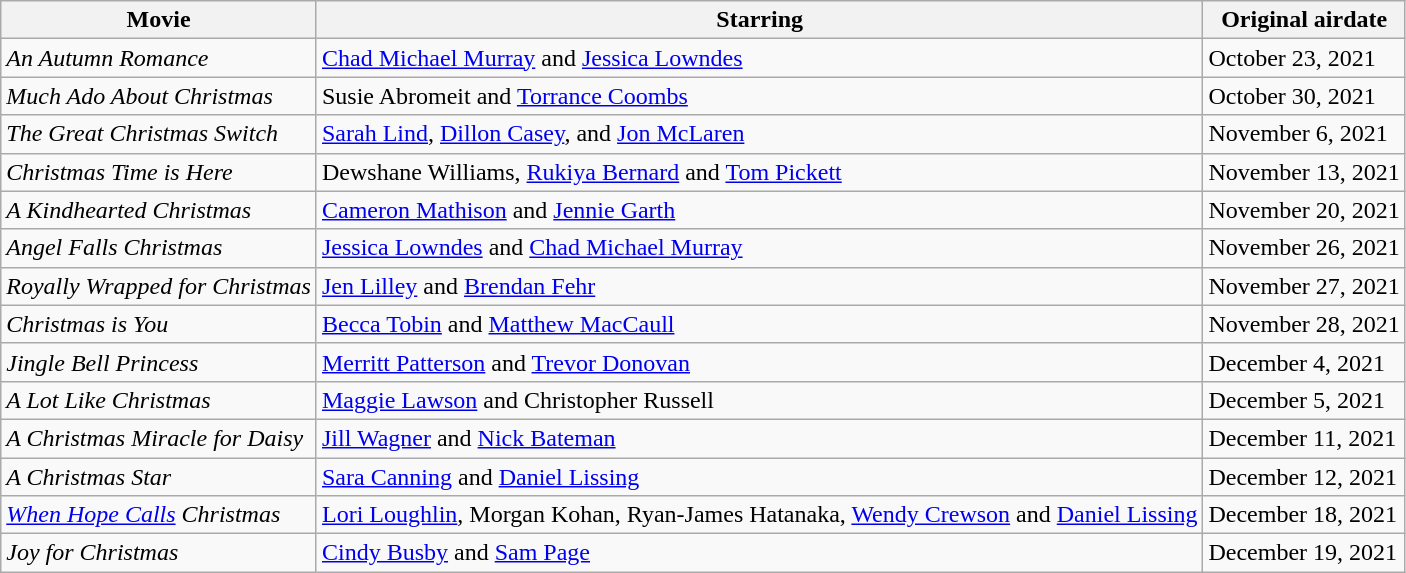<table class="wikitable sortable">
<tr>
<th scope="col" class="unsortable">Movie</th>
<th scope="col" class="unsortable">Starring</th>
<th scope="col" class="unsortable">Original airdate</th>
</tr>
<tr>
<td><em>An Autumn Romance</em></td>
<td><a href='#'>Chad Michael Murray</a> and <a href='#'>Jessica Lowndes</a></td>
<td>October 23, 2021</td>
</tr>
<tr>
<td><em>Much Ado About Christmas</em></td>
<td>Susie Abromeit and <a href='#'>Torrance Coombs</a></td>
<td>October 30, 2021</td>
</tr>
<tr>
<td><em>The Great Christmas Switch</em></td>
<td><a href='#'>Sarah Lind</a>, <a href='#'>Dillon Casey</a>, and <a href='#'>Jon McLaren</a></td>
<td>November 6, 2021</td>
</tr>
<tr>
<td><em>Christmas Time is Here</em></td>
<td>Dewshane Williams, <a href='#'>Rukiya Bernard</a> and <a href='#'>Tom Pickett</a></td>
<td>November 13, 2021</td>
</tr>
<tr>
<td><em>A Kindhearted Christmas</em></td>
<td><a href='#'>Cameron Mathison</a> and <a href='#'>Jennie Garth</a></td>
<td>November 20, 2021</td>
</tr>
<tr>
<td><em>Angel Falls Christmas</em></td>
<td><a href='#'>Jessica Lowndes</a> and <a href='#'>Chad Michael Murray</a></td>
<td>November 26, 2021</td>
</tr>
<tr>
<td><em>Royally Wrapped for Christmas</em></td>
<td><a href='#'>Jen Lilley</a> and <a href='#'>Brendan Fehr</a></td>
<td>November 27, 2021</td>
</tr>
<tr>
<td><em>Christmas is You</em></td>
<td><a href='#'>Becca Tobin</a> and <a href='#'>Matthew MacCaull</a></td>
<td>November 28, 2021</td>
</tr>
<tr>
<td><em>Jingle Bell Princess</em></td>
<td><a href='#'>Merritt Patterson</a> and <a href='#'>Trevor Donovan</a></td>
<td>December 4, 2021</td>
</tr>
<tr>
<td><em>A Lot Like Christmas</em></td>
<td><a href='#'>Maggie Lawson</a> and Christopher Russell</td>
<td>December 5, 2021</td>
</tr>
<tr>
<td><em>A Christmas Miracle for Daisy</em></td>
<td><a href='#'>Jill Wagner</a> and <a href='#'>Nick Bateman</a></td>
<td>December 11, 2021</td>
</tr>
<tr>
<td><em>A Christmas Star</em></td>
<td><a href='#'>Sara Canning</a> and <a href='#'>Daniel Lissing</a></td>
<td>December 12, 2021</td>
</tr>
<tr>
<td><em><a href='#'>When Hope Calls</a> Christmas</em></td>
<td><a href='#'>Lori Loughlin</a>, Morgan Kohan, Ryan-James Hatanaka, <a href='#'>Wendy Crewson</a> and <a href='#'>Daniel Lissing</a></td>
<td>December 18, 2021</td>
</tr>
<tr>
<td><em>Joy for Christmas</em></td>
<td><a href='#'>Cindy Busby</a> and <a href='#'>Sam Page</a></td>
<td>December 19, 2021</td>
</tr>
</table>
